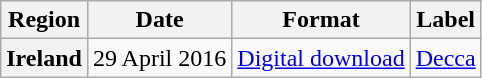<table class="wikitable sortable plainrowheaders" style="text-align:center">
<tr>
<th scope="col">Region</th>
<th scope="col">Date</th>
<th scope="col">Format</th>
<th scope="col">Label</th>
</tr>
<tr>
<th scope="row">Ireland</th>
<td>29 April 2016</td>
<td><a href='#'>Digital download</a></td>
<td><a href='#'>Decca</a></td>
</tr>
</table>
